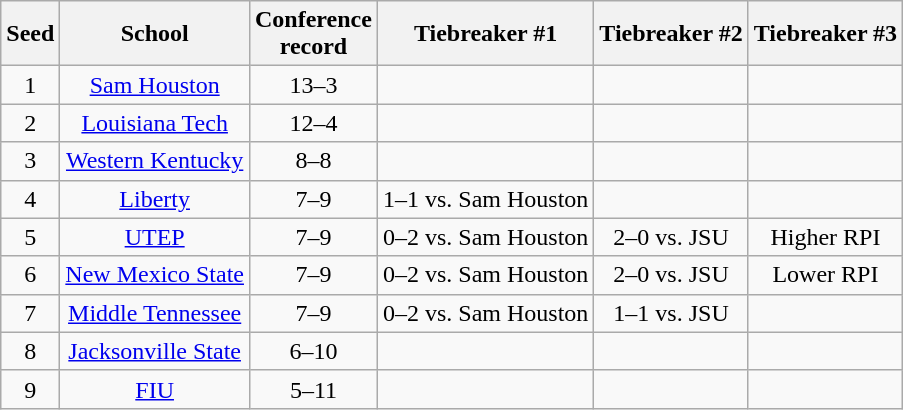<table class="wikitable" style="white-space:nowrap; text-align:center">
<tr>
<th>Seed</th>
<th>School</th>
<th>Conference<br>record</th>
<th>Tiebreaker #1</th>
<th>Tiebreaker #2</th>
<th>Tiebreaker #3</th>
</tr>
<tr>
<td>1</td>
<td><a href='#'>Sam Houston</a></td>
<td>13–3</td>
<td></td>
<td></td>
<td></td>
</tr>
<tr>
<td>2</td>
<td><a href='#'>Louisiana Tech</a></td>
<td>12–4</td>
<td></td>
<td></td>
<td></td>
</tr>
<tr>
<td>3</td>
<td><a href='#'>Western Kentucky</a></td>
<td>8–8</td>
<td></td>
<td></td>
<td></td>
</tr>
<tr>
<td>4</td>
<td><a href='#'>Liberty</a></td>
<td>7–9</td>
<td>1–1 vs. Sam Houston</td>
<td></td>
<td></td>
</tr>
<tr>
<td>5</td>
<td><a href='#'>UTEP</a></td>
<td>7–9</td>
<td>0–2 vs. Sam Houston</td>
<td>2–0 vs. JSU</td>
<td>Higher RPI</td>
</tr>
<tr>
<td>6</td>
<td><a href='#'>New Mexico State</a></td>
<td>7–9</td>
<td>0–2 vs. Sam Houston</td>
<td>2–0 vs. JSU</td>
<td>Lower RPI</td>
</tr>
<tr>
<td>7</td>
<td><a href='#'>Middle Tennessee</a></td>
<td>7–9</td>
<td>0–2 vs. Sam Houston</td>
<td>1–1 vs. JSU</td>
<td></td>
</tr>
<tr>
<td>8</td>
<td><a href='#'>Jacksonville State</a></td>
<td>6–10</td>
<td></td>
<td></td>
<td></td>
</tr>
<tr>
<td>9</td>
<td><a href='#'>FIU</a></td>
<td>5–11</td>
<td></td>
<td></td>
<td></td>
</tr>
</table>
